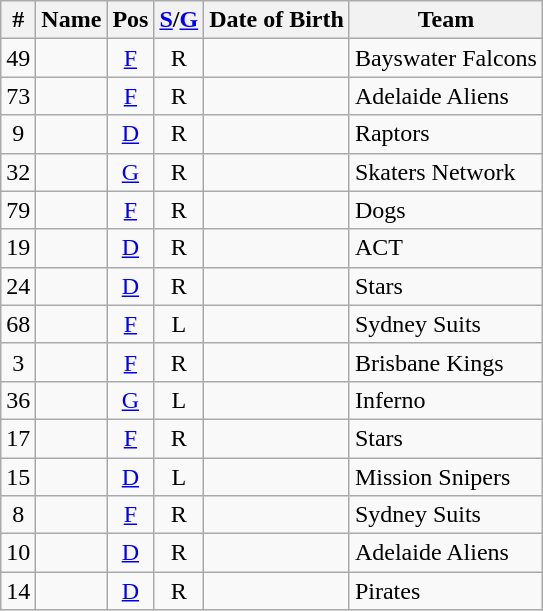<table class="wikitable sortable">
<tr>
<th>#</th>
<th>Name</th>
<th>Pos</th>
<th><a href='#'>S</a>/<a href='#'>G</a></th>
<th>Date of Birth</th>
<th>Team</th>
</tr>
<tr>
<td align="center">49</td>
<td></td>
<td align="center"><a href='#'>F</a></td>
<td align="center">R</td>
<td></td>
<td>Bayswater Falcons</td>
</tr>
<tr>
<td align="center">73</td>
<td></td>
<td align="center"><a href='#'>F</a></td>
<td align="center">R</td>
<td></td>
<td>Adelaide Aliens</td>
</tr>
<tr>
<td align="center">9</td>
<td></td>
<td align="center"><a href='#'>D</a></td>
<td align="center">R</td>
<td></td>
<td>Raptors</td>
</tr>
<tr>
<td align="center">32</td>
<td></td>
<td align="center"><a href='#'>G</a></td>
<td align="center">R</td>
<td></td>
<td>Skaters Network</td>
</tr>
<tr>
<td align="center">79</td>
<td></td>
<td align="center"><a href='#'>F</a></td>
<td align="center">R</td>
<td></td>
<td>Dogs</td>
</tr>
<tr>
<td align="center">19</td>
<td></td>
<td align="center"><a href='#'>D</a></td>
<td align="center">R</td>
<td></td>
<td>ACT</td>
</tr>
<tr>
<td align="center">24</td>
<td></td>
<td align="center"><a href='#'>D</a></td>
<td align="center">R</td>
<td></td>
<td>Stars</td>
</tr>
<tr>
<td align="center">68</td>
<td></td>
<td align="center"><a href='#'>F</a></td>
<td align="center">L</td>
<td></td>
<td>Sydney Suits</td>
</tr>
<tr>
<td align="center">3</td>
<td></td>
<td align="center"><a href='#'>F</a></td>
<td align="center">R</td>
<td></td>
<td>Brisbane Kings</td>
</tr>
<tr>
<td align="center">36</td>
<td></td>
<td align="center"><a href='#'>G</a></td>
<td align="center">L</td>
<td></td>
<td>Inferno</td>
</tr>
<tr>
<td align="center">17</td>
<td></td>
<td align="center"><a href='#'>F</a></td>
<td align="center">R</td>
<td></td>
<td>Stars</td>
</tr>
<tr>
<td align="center">15</td>
<td></td>
<td align="center"><a href='#'>D</a></td>
<td align="center">L</td>
<td></td>
<td>Mission Snipers</td>
</tr>
<tr>
<td align="center">8</td>
<td></td>
<td align="center"><a href='#'>F</a></td>
<td align="center">R</td>
<td></td>
<td>Sydney Suits</td>
</tr>
<tr>
<td align="center">10</td>
<td></td>
<td align="center"><a href='#'>D</a></td>
<td align="center">R</td>
<td></td>
<td>Adelaide Aliens</td>
</tr>
<tr>
<td align="center">14</td>
<td></td>
<td align="center"><a href='#'>D</a></td>
<td align="center">R</td>
<td></td>
<td>Pirates</td>
</tr>
</table>
